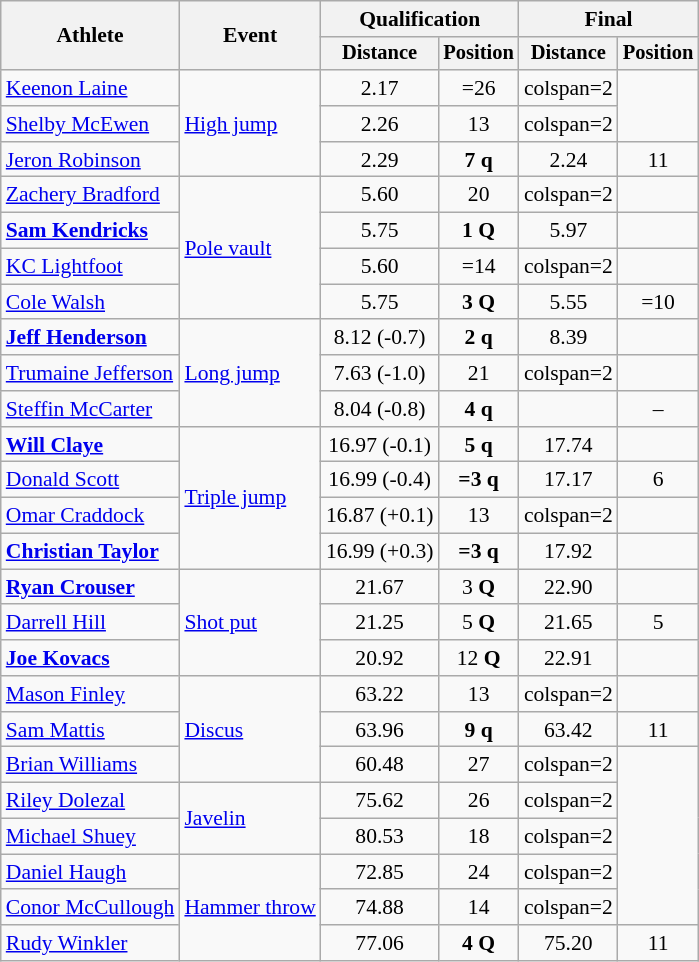<table class=wikitable style=font-size:90%>
<tr>
<th rowspan=2>Athlete</th>
<th rowspan=2>Event</th>
<th colspan=2>Qualification</th>
<th colspan=2>Final</th>
</tr>
<tr style=font-size:95%>
<th>Distance</th>
<th>Position</th>
<th>Distance</th>
<th>Position</th>
</tr>
<tr align=center>
<td align=left><a href='#'>Keenon Laine</a></td>
<td align=left rowspan=3><a href='#'>High jump</a></td>
<td>2.17</td>
<td>=26</td>
<td>colspan=2 </td>
</tr>
<tr align=center>
<td align=left><a href='#'>Shelby McEwen</a></td>
<td>2.26</td>
<td>13</td>
<td>colspan=2 </td>
</tr>
<tr align=center>
<td align=left><a href='#'>Jeron Robinson</a></td>
<td>2.29</td>
<td><strong>7 q</strong></td>
<td>2.24</td>
<td>11</td>
</tr>
<tr align=center>
<td align=left><a href='#'>Zachery Bradford</a></td>
<td align=left rowspan=4><a href='#'>Pole vault</a></td>
<td>5.60</td>
<td>20</td>
<td>colspan=2 </td>
</tr>
<tr align=center>
<td align=left><strong><a href='#'>Sam Kendricks</a></strong></td>
<td>5.75</td>
<td><strong>1 Q</strong></td>
<td>5.97</td>
<td></td>
</tr>
<tr align=center>
<td align=left><a href='#'>KC Lightfoot</a></td>
<td>5.60</td>
<td>=14</td>
<td>colspan=2 </td>
</tr>
<tr align=center>
<td align=left><a href='#'>Cole Walsh</a></td>
<td>5.75</td>
<td><strong>3 Q</strong></td>
<td>5.55</td>
<td>=10</td>
</tr>
<tr align=center>
<td align=left><strong><a href='#'>Jeff Henderson</a></strong></td>
<td align=left rowspan=3><a href='#'>Long jump</a></td>
<td>8.12 (-0.7)</td>
<td><strong>2 q</strong></td>
<td>8.39 </td>
<td></td>
</tr>
<tr align=center>
<td align=left><a href='#'>Trumaine Jefferson</a></td>
<td>7.63 (-1.0)</td>
<td>21</td>
<td>colspan=2 </td>
</tr>
<tr align=center>
<td align=left><a href='#'>Steffin McCarter</a></td>
<td>8.04 (-0.8)</td>
<td><strong>4 q</strong></td>
<td></td>
<td>–</td>
</tr>
<tr align=center>
<td align=left><strong><a href='#'>Will Claye</a></strong></td>
<td align=left rowspan=4><a href='#'>Triple jump</a></td>
<td>16.97 (-0.1)</td>
<td><strong>5 q</strong></td>
<td>17.74</td>
<td></td>
</tr>
<tr align=center>
<td align=left><a href='#'>Donald Scott</a></td>
<td>16.99  (-0.4)</td>
<td><strong>=3 q</strong></td>
<td>17.17</td>
<td>6</td>
</tr>
<tr align=center>
<td align=left><a href='#'>Omar Craddock</a></td>
<td>16.87 (+0.1)</td>
<td>13</td>
<td>colspan=2 </td>
</tr>
<tr align=center>
<td align=left><strong><a href='#'>Christian Taylor</a></strong></td>
<td>16.99 (+0.3)</td>
<td><strong>=3 q</strong></td>
<td>17.92</td>
<td></td>
</tr>
<tr align=center>
<td align=left><strong><a href='#'>Ryan Crouser</a></strong></td>
<td align=left rowspan=3><a href='#'>Shot put</a></td>
<td>21.67</td>
<td>3 <strong>Q</strong></td>
<td>22.90 </td>
<td></td>
</tr>
<tr align=center>
<td align=left><a href='#'>Darrell Hill</a></td>
<td>21.25</td>
<td>5 <strong>Q</strong></td>
<td>21.65</td>
<td>5</td>
</tr>
<tr align=center>
<td align=left><strong><a href='#'>Joe Kovacs</a></strong></td>
<td>20.92</td>
<td>12 <strong>Q</strong></td>
<td>22.91 <strong></strong></td>
<td></td>
</tr>
<tr align=center>
<td align=left><a href='#'>Mason Finley</a></td>
<td align=left  rowspan=3><a href='#'>Discus</a></td>
<td>63.22</td>
<td>13</td>
<td>colspan=2 </td>
</tr>
<tr align=center>
<td align=left><a href='#'>Sam Mattis</a></td>
<td>63.96</td>
<td><strong>9 q</strong></td>
<td>63.42</td>
<td>11</td>
</tr>
<tr align=center>
<td align=left><a href='#'>Brian Williams</a></td>
<td>60.48</td>
<td>27</td>
<td>colspan=2 </td>
</tr>
<tr align=center>
<td align=left><a href='#'>Riley Dolezal</a></td>
<td align=left  rowspan=2><a href='#'>Javelin</a></td>
<td>75.62</td>
<td>26</td>
<td>colspan=2 </td>
</tr>
<tr align=center>
<td align=left><a href='#'>Michael Shuey</a></td>
<td>80.53</td>
<td>18</td>
<td>colspan=2 </td>
</tr>
<tr align=center>
<td align=left><a href='#'>Daniel Haugh</a></td>
<td align=left  rowspan=3><a href='#'>Hammer throw</a></td>
<td>72.85</td>
<td>24</td>
<td>colspan=2 </td>
</tr>
<tr align=center>
<td align=left><a href='#'>Conor McCullough</a></td>
<td>74.88</td>
<td>14</td>
<td>colspan=2 </td>
</tr>
<tr align=center>
<td align=left><a href='#'>Rudy Winkler</a></td>
<td>77.06</td>
<td><strong>4 Q</strong></td>
<td>75.20</td>
<td>11</td>
</tr>
</table>
